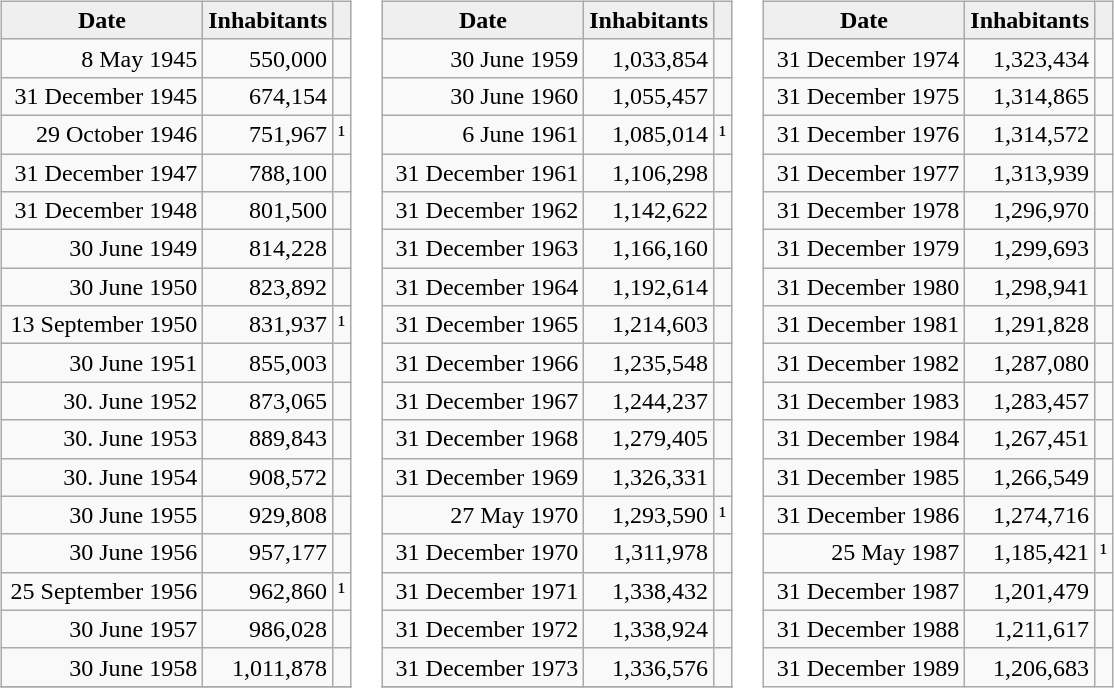<table>
<tr>
<td valign="top" width=33%><br><table class="wikitable"  style="text-align:right;">
<tr>
<th style="background:#efefef; text-align:center; width:60%;">Date</th>
<th style="background:#efefef; text-align:center; width:35%;">Inhabitants</th>
<th style="background:#efefef; text-align:center; width:5%;"></th>
</tr>
<tr>
<td>8 May 1945</td>
<td>550,000</td>
<td> </td>
</tr>
<tr>
<td>31 December 1945</td>
<td>674,154</td>
<td> </td>
</tr>
<tr>
<td>29 October 1946</td>
<td>751,967</td>
<td>¹</td>
</tr>
<tr>
<td>31 December 1947</td>
<td>788,100</td>
<td> </td>
</tr>
<tr>
<td>31 December 1948</td>
<td>801,500</td>
<td> </td>
</tr>
<tr>
<td>30 June 1949</td>
<td>814,228</td>
<td> </td>
</tr>
<tr>
<td>30 June 1950</td>
<td>823,892</td>
<td> </td>
</tr>
<tr>
<td>13 September 1950</td>
<td>831,937</td>
<td>¹</td>
</tr>
<tr>
<td>30 June 1951</td>
<td>855,003</td>
<td> </td>
</tr>
<tr>
<td>30. June 1952</td>
<td>873,065</td>
<td> </td>
</tr>
<tr>
<td>30. June 1953</td>
<td>889,843</td>
<td> </td>
</tr>
<tr>
<td>30. June 1954</td>
<td>908,572</td>
<td> </td>
</tr>
<tr>
<td>30 June 1955</td>
<td>929,808</td>
<td> </td>
</tr>
<tr>
<td>30 June 1956</td>
<td>957,177</td>
<td> </td>
</tr>
<tr>
<td>25 September 1956</td>
<td>962,860</td>
<td>¹</td>
</tr>
<tr>
<td>30 June 1957</td>
<td>986,028</td>
<td> </td>
</tr>
<tr>
<td>30 June 1958</td>
<td>1,011,878</td>
<td> </td>
</tr>
<tr>
</tr>
</table>
</td>
<td valign="top" width=33%><br><table class="wikitable"  style="text-align:right;">
<tr>
<th style="background:#efefef; text-align:center; width:60%;">Date</th>
<th style="background:#efefef; text-align:center; width:35%;">Inhabitants</th>
<th style="background:#efefef; text-align:center; width:5%;"></th>
</tr>
<tr>
<td>30 June 1959</td>
<td>1,033,854</td>
<td> </td>
</tr>
<tr>
<td>30 June 1960</td>
<td>1,055,457</td>
<td> </td>
</tr>
<tr>
<td>6 June 1961</td>
<td>1,085,014</td>
<td>¹</td>
</tr>
<tr>
<td>31 December 1961</td>
<td>1,106,298</td>
<td> </td>
</tr>
<tr>
<td>31 December 1962</td>
<td>1,142,622</td>
<td> </td>
</tr>
<tr>
<td>31 December 1963</td>
<td>1,166,160</td>
<td> </td>
</tr>
<tr>
<td>31 December 1964</td>
<td>1,192,614</td>
<td> </td>
</tr>
<tr>
<td>31 December 1965</td>
<td>1,214,603</td>
<td> </td>
</tr>
<tr>
<td>31 December 1966</td>
<td>1,235,548</td>
<td> </td>
</tr>
<tr>
<td>31 December 1967</td>
<td>1,244,237</td>
<td> </td>
</tr>
<tr>
<td>31 December 1968</td>
<td>1,279,405</td>
<td> </td>
</tr>
<tr>
<td>31 December 1969</td>
<td>1,326,331</td>
<td> </td>
</tr>
<tr>
<td>27 May 1970</td>
<td>1,293,590</td>
<td>¹</td>
</tr>
<tr>
<td>31 December 1970</td>
<td>1,311,978</td>
<td> </td>
</tr>
<tr>
<td>31 December 1971</td>
<td>1,338,432</td>
<td> </td>
</tr>
<tr>
<td>31 December 1972</td>
<td>1,338,924</td>
<td> </td>
</tr>
<tr>
<td>31 December 1973</td>
<td>1,336,576</td>
<td> </td>
</tr>
<tr>
</tr>
</table>
</td>
<td valign="top" width=33%><br><table class="wikitable"  style="text-align:right;">
<tr>
<th style="background:#efefef; text-align:center; width:60%;">Date</th>
<th style="background:#efefef; text-align:center; width:35%;">Inhabitants</th>
<th style="background:#efefef; text-align:center; width:5%;"> </th>
</tr>
<tr>
<td>31 December 1974</td>
<td>1,323,434</td>
<td> </td>
</tr>
<tr>
<td>31 December 1975</td>
<td>1,314,865</td>
<td> </td>
</tr>
<tr>
<td>31 December 1976</td>
<td>1,314,572</td>
<td> </td>
</tr>
<tr>
<td>31 December 1977</td>
<td>1,313,939</td>
<td> </td>
</tr>
<tr>
<td>31 December 1978</td>
<td>1,296,970</td>
<td> </td>
</tr>
<tr>
<td>31 December 1979</td>
<td>1,299,693</td>
<td> </td>
</tr>
<tr>
<td>31 December 1980</td>
<td>1,298,941</td>
<td> </td>
</tr>
<tr>
<td>31 December 1981</td>
<td>1,291,828</td>
<td> </td>
</tr>
<tr>
<td>31 December 1982</td>
<td>1,287,080</td>
<td> </td>
</tr>
<tr>
<td>31 December 1983</td>
<td>1,283,457</td>
<td> </td>
</tr>
<tr>
<td>31 December 1984</td>
<td>1,267,451</td>
<td> </td>
</tr>
<tr>
<td>31 December 1985</td>
<td>1,266,549</td>
<td> </td>
</tr>
<tr>
<td>31 December 1986</td>
<td>1,274,716</td>
<td> </td>
</tr>
<tr>
<td>25 May 1987</td>
<td>1,185,421</td>
<td>¹</td>
</tr>
<tr>
<td>31 December 1987</td>
<td>1,201,479</td>
<td> </td>
</tr>
<tr>
<td>31 December 1988</td>
<td>1,211,617</td>
<td> </td>
</tr>
<tr>
<td>31 December 1989</td>
<td>1,206,683</td>
<td> </td>
</tr>
</table>
</td>
</tr>
</table>
